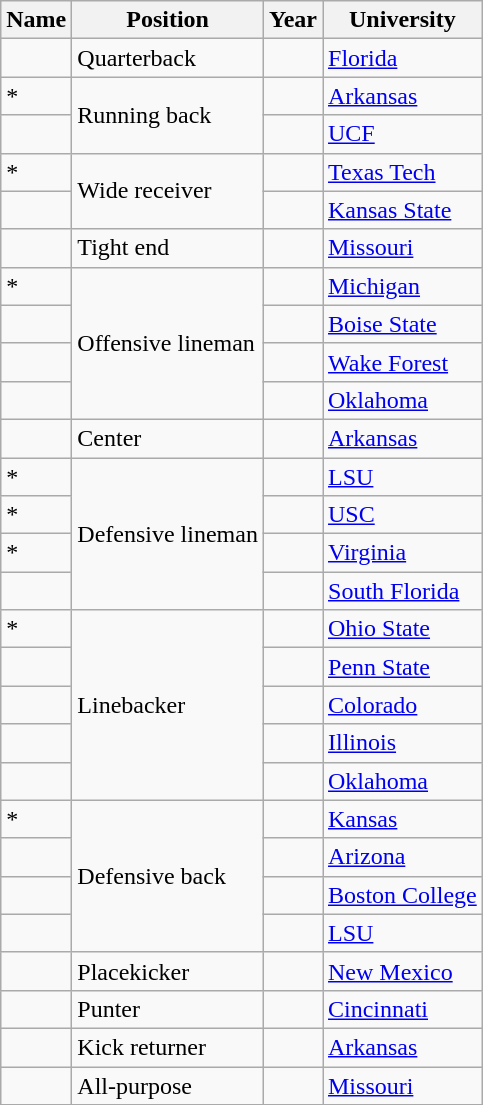<table class="wikitable sortable">
<tr>
<th>Name</th>
<th>Position</th>
<th>Year</th>
<th>University</th>
</tr>
<tr>
<td></td>
<td>Quarterback</td>
<td></td>
<td><a href='#'>Florida</a></td>
</tr>
<tr>
<td>*</td>
<td rowspan=2>Running back</td>
<td></td>
<td><a href='#'>Arkansas</a></td>
</tr>
<tr>
<td></td>
<td></td>
<td><a href='#'>UCF</a></td>
</tr>
<tr>
<td>*</td>
<td rowspan=2>Wide receiver</td>
<td></td>
<td><a href='#'>Texas Tech</a></td>
</tr>
<tr>
<td></td>
<td></td>
<td><a href='#'>Kansas State</a></td>
</tr>
<tr>
<td></td>
<td>Tight end</td>
<td></td>
<td><a href='#'>Missouri</a></td>
</tr>
<tr>
<td>*</td>
<td rowspan=4>Offensive lineman</td>
<td></td>
<td><a href='#'>Michigan</a></td>
</tr>
<tr>
<td></td>
<td></td>
<td><a href='#'>Boise State</a></td>
</tr>
<tr>
<td></td>
<td></td>
<td><a href='#'>Wake Forest</a></td>
</tr>
<tr>
<td></td>
<td></td>
<td><a href='#'>Oklahoma</a></td>
</tr>
<tr>
<td></td>
<td>Center</td>
<td></td>
<td><a href='#'>Arkansas</a></td>
</tr>
<tr>
<td>*</td>
<td rowspan=4>Defensive lineman</td>
<td></td>
<td><a href='#'>LSU</a></td>
</tr>
<tr>
<td>*</td>
<td></td>
<td><a href='#'>USC</a></td>
</tr>
<tr>
<td>*</td>
<td></td>
<td><a href='#'>Virginia</a></td>
</tr>
<tr>
<td></td>
<td></td>
<td><a href='#'>South Florida</a></td>
</tr>
<tr>
<td>*</td>
<td rowspan=5>Linebacker</td>
<td></td>
<td><a href='#'>Ohio State</a></td>
</tr>
<tr>
<td></td>
<td></td>
<td><a href='#'>Penn State</a></td>
</tr>
<tr>
<td></td>
<td></td>
<td><a href='#'>Colorado</a></td>
</tr>
<tr>
<td></td>
<td></td>
<td><a href='#'>Illinois</a></td>
</tr>
<tr>
<td></td>
<td></td>
<td><a href='#'>Oklahoma</a></td>
</tr>
<tr>
<td>*</td>
<td rowspan=4>Defensive back</td>
<td></td>
<td><a href='#'>Kansas</a></td>
</tr>
<tr>
<td></td>
<td></td>
<td><a href='#'>Arizona</a></td>
</tr>
<tr>
<td></td>
<td></td>
<td><a href='#'>Boston College</a></td>
</tr>
<tr>
<td></td>
<td></td>
<td><a href='#'>LSU</a></td>
</tr>
<tr>
<td></td>
<td>Placekicker</td>
<td></td>
<td><a href='#'>New Mexico</a></td>
</tr>
<tr>
<td></td>
<td>Punter</td>
<td></td>
<td><a href='#'> Cincinnati</a></td>
</tr>
<tr>
<td></td>
<td>Kick returner</td>
<td></td>
<td><a href='#'>Arkansas</a></td>
</tr>
<tr>
<td></td>
<td>All-purpose</td>
<td></td>
<td><a href='#'>Missouri</a></td>
</tr>
</table>
